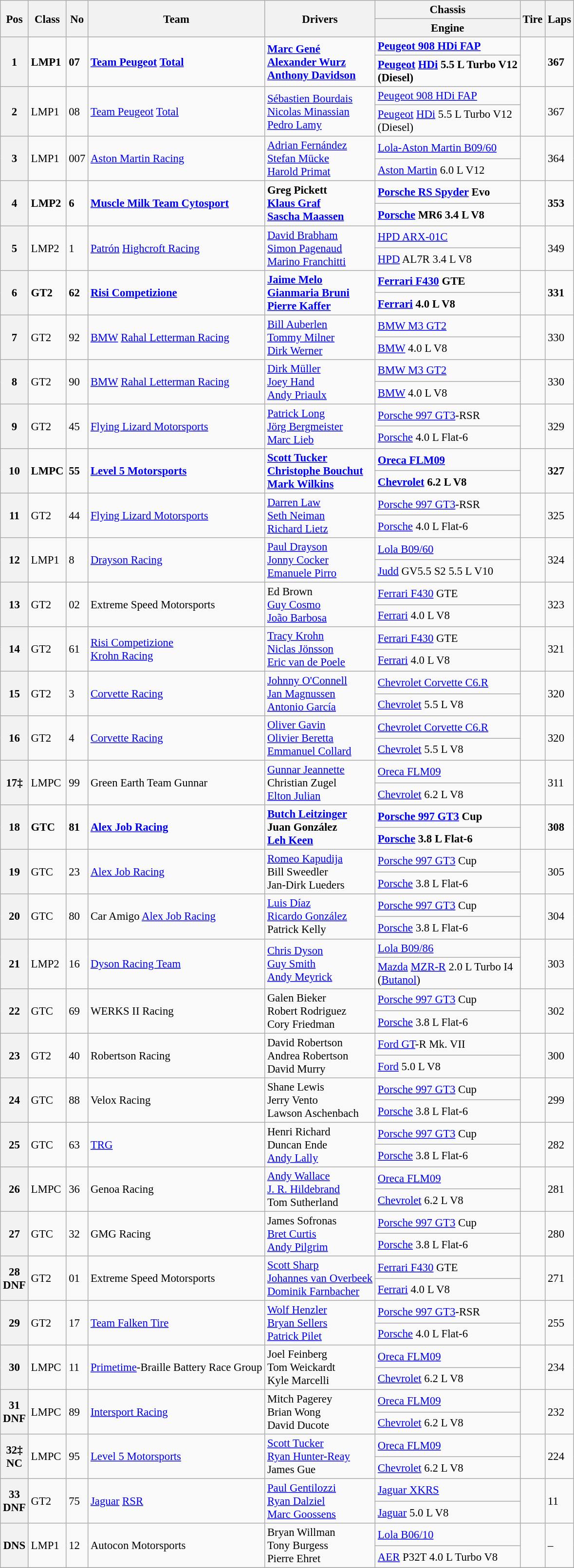<table class="wikitable" style="font-size: 95%;">
<tr>
<th rowspan=2>Pos</th>
<th rowspan=2>Class</th>
<th rowspan=2>No</th>
<th rowspan=2>Team</th>
<th rowspan=2>Drivers</th>
<th>Chassis</th>
<th rowspan=2>Tire</th>
<th rowspan=2>Laps</th>
</tr>
<tr>
<th>Engine</th>
</tr>
<tr style="font-weight:bold">
<th rowspan=2>1</th>
<td rowspan=2>LMP1</td>
<td rowspan=2>07</td>
<td rowspan=2> <a href='#'>Team Peugeot</a> <a href='#'>Total</a></td>
<td rowspan=2> <a href='#'>Marc Gené</a><br> <a href='#'>Alexander Wurz</a><br> <a href='#'>Anthony Davidson</a></td>
<td><a href='#'>Peugeot 908 HDi FAP</a></td>
<td rowspan=2></td>
<td rowspan=2>367</td>
</tr>
<tr style="font-weight:bold">
<td><a href='#'>Peugeot</a> <a href='#'>HDi</a> 5.5 L Turbo V12<br>(Diesel)</td>
</tr>
<tr>
<th rowspan=2>2</th>
<td rowspan=2>LMP1</td>
<td rowspan=2>08</td>
<td rowspan=2> <a href='#'>Team Peugeot</a> <a href='#'>Total</a></td>
<td rowspan=2> <a href='#'>Sébastien Bourdais</a><br> <a href='#'>Nicolas Minassian</a><br> <a href='#'>Pedro Lamy</a></td>
<td><a href='#'>Peugeot 908 HDi FAP</a></td>
<td rowspan=2></td>
<td rowspan=2>367</td>
</tr>
<tr>
<td><a href='#'>Peugeot</a> <a href='#'>HDi</a> 5.5 L Turbo V12<br>(Diesel)</td>
</tr>
<tr>
<th rowspan=2>3</th>
<td rowspan=2>LMP1</td>
<td rowspan=2>007</td>
<td rowspan=2> <a href='#'>Aston Martin Racing</a></td>
<td rowspan=2> <a href='#'>Adrian Fernández</a><br> <a href='#'>Stefan Mücke</a><br> <a href='#'>Harold Primat</a></td>
<td><a href='#'>Lola-Aston Martin B09/60</a></td>
<td rowspan=2></td>
<td rowspan=2>364</td>
</tr>
<tr>
<td><a href='#'>Aston Martin</a> 6.0 L V12</td>
</tr>
<tr style="font-weight:bold">
<th rowspan=2>4</th>
<td rowspan=2>LMP2</td>
<td rowspan=2>6</td>
<td rowspan=2> <a href='#'>Muscle Milk Team Cytosport</a></td>
<td rowspan=2> Greg Pickett<br> <a href='#'>Klaus Graf</a><br> <a href='#'>Sascha Maassen</a></td>
<td><a href='#'>Porsche RS Spyder</a> Evo</td>
<td rowspan=2></td>
<td rowspan=2>353</td>
</tr>
<tr style="font-weight:bold">
<td><a href='#'>Porsche</a> MR6 3.4 L V8</td>
</tr>
<tr>
<th rowspan=2>5</th>
<td rowspan=2>LMP2</td>
<td rowspan=2>1</td>
<td rowspan=2> <a href='#'>Patrón</a> <a href='#'>Highcroft Racing</a></td>
<td rowspan=2> <a href='#'>David Brabham</a><br> <a href='#'>Simon Pagenaud</a><br> <a href='#'>Marino Franchitti</a></td>
<td><a href='#'>HPD ARX-01C</a></td>
<td rowspan=2></td>
<td rowspan=2>349</td>
</tr>
<tr>
<td><a href='#'>HPD</a> AL7R 3.4 L V8</td>
</tr>
<tr style="font-weight:bold">
<th rowspan=2>6</th>
<td rowspan=2>GT2</td>
<td rowspan=2>62</td>
<td rowspan=2> <a href='#'>Risi Competizione</a></td>
<td rowspan=2> <a href='#'>Jaime Melo</a><br> <a href='#'>Gianmaria Bruni</a><br> <a href='#'>Pierre Kaffer</a></td>
<td><a href='#'>Ferrari F430</a> GTE</td>
<td rowspan=2></td>
<td rowspan=2>331</td>
</tr>
<tr style="font-weight:bold">
<td><a href='#'>Ferrari</a> 4.0 L V8</td>
</tr>
<tr>
<th rowspan=2>7</th>
<td rowspan=2>GT2</td>
<td rowspan=2>92</td>
<td rowspan=2> <a href='#'>BMW</a> <a href='#'>Rahal Letterman Racing</a></td>
<td rowspan=2> <a href='#'>Bill Auberlen</a><br> <a href='#'>Tommy Milner</a><br> <a href='#'>Dirk Werner</a></td>
<td><a href='#'>BMW M3 GT2</a></td>
<td rowspan=2></td>
<td rowspan=2>330</td>
</tr>
<tr>
<td><a href='#'>BMW</a> 4.0 L V8</td>
</tr>
<tr>
<th rowspan=2>8</th>
<td rowspan=2>GT2</td>
<td rowspan=2>90</td>
<td rowspan=2> <a href='#'>BMW</a> <a href='#'>Rahal Letterman Racing</a></td>
<td rowspan=2> <a href='#'>Dirk Müller</a><br> <a href='#'>Joey Hand</a><br> <a href='#'>Andy Priaulx</a></td>
<td><a href='#'>BMW M3 GT2</a></td>
<td rowspan=2></td>
<td rowspan=2>330</td>
</tr>
<tr>
<td><a href='#'>BMW</a> 4.0 L V8</td>
</tr>
<tr>
<th rowspan=2>9</th>
<td rowspan=2>GT2</td>
<td rowspan=2>45</td>
<td rowspan=2> <a href='#'>Flying Lizard Motorsports</a></td>
<td rowspan=2> <a href='#'>Patrick Long</a><br> <a href='#'>Jörg Bergmeister</a><br> <a href='#'>Marc Lieb</a></td>
<td><a href='#'>Porsche 997 GT3</a>-RSR</td>
<td rowspan=2></td>
<td rowspan=2>329</td>
</tr>
<tr>
<td><a href='#'>Porsche</a> 4.0 L Flat-6</td>
</tr>
<tr style="font-weight:bold">
<th rowspan=2>10</th>
<td rowspan=2>LMPC</td>
<td rowspan=2>55</td>
<td rowspan=2> <a href='#'>Level 5 Motorsports</a></td>
<td rowspan=2> <a href='#'>Scott Tucker</a><br> <a href='#'>Christophe Bouchut</a><br> <a href='#'>Mark Wilkins</a></td>
<td><a href='#'>Oreca FLM09</a></td>
<td rowspan=2></td>
<td rowspan=2>327</td>
</tr>
<tr style="font-weight:bold">
<td><a href='#'>Chevrolet</a> 6.2 L V8</td>
</tr>
<tr>
<th rowspan=2>11</th>
<td rowspan=2>GT2</td>
<td rowspan=2>44</td>
<td rowspan=2> <a href='#'>Flying Lizard Motorsports</a></td>
<td rowspan=2> <a href='#'>Darren Law</a><br> <a href='#'>Seth Neiman</a><br> <a href='#'>Richard Lietz</a></td>
<td><a href='#'>Porsche 997 GT3</a>-RSR</td>
<td rowspan=2></td>
<td rowspan=2>325</td>
</tr>
<tr>
<td><a href='#'>Porsche</a> 4.0 L Flat-6</td>
</tr>
<tr>
<th rowspan=2>12</th>
<td rowspan=2>LMP1</td>
<td rowspan=2>8</td>
<td rowspan=2> <a href='#'>Drayson Racing</a></td>
<td rowspan=2> <a href='#'>Paul Drayson</a><br> <a href='#'>Jonny Cocker</a><br> <a href='#'>Emanuele Pirro</a></td>
<td><a href='#'>Lola B09/60</a></td>
<td rowspan=2></td>
<td rowspan=2>324</td>
</tr>
<tr>
<td><a href='#'>Judd</a> GV5.5 S2 5.5 L V10</td>
</tr>
<tr>
<th rowspan=2>13</th>
<td rowspan=2>GT2</td>
<td rowspan=2>02</td>
<td rowspan=2> Extreme Speed Motorsports</td>
<td rowspan=2> Ed Brown<br> <a href='#'>Guy Cosmo</a><br> <a href='#'>João Barbosa</a></td>
<td><a href='#'>Ferrari F430</a> GTE</td>
<td rowspan=2></td>
<td rowspan=2>323</td>
</tr>
<tr>
<td><a href='#'>Ferrari</a> 4.0 L V8</td>
</tr>
<tr>
<th rowspan=2>14</th>
<td rowspan=2>GT2</td>
<td rowspan=2>61</td>
<td rowspan=2> <a href='#'>Risi Competizione</a><br> <a href='#'>Krohn Racing</a></td>
<td rowspan=2> <a href='#'>Tracy Krohn</a><br> <a href='#'>Niclas Jönsson</a><br> <a href='#'>Eric van de Poele</a></td>
<td><a href='#'>Ferrari F430</a> GTE</td>
<td rowspan=2></td>
<td rowspan=2>321</td>
</tr>
<tr>
<td><a href='#'>Ferrari</a> 4.0 L V8</td>
</tr>
<tr>
<th rowspan=2>15</th>
<td rowspan=2>GT2</td>
<td rowspan=2>3</td>
<td rowspan=2> <a href='#'>Corvette Racing</a></td>
<td rowspan=2> <a href='#'>Johnny O'Connell</a><br> <a href='#'>Jan Magnussen</a><br> <a href='#'>Antonio García</a></td>
<td><a href='#'>Chevrolet Corvette C6.R</a></td>
<td rowspan=2></td>
<td rowspan=2>320</td>
</tr>
<tr>
<td><a href='#'>Chevrolet</a> 5.5 L V8</td>
</tr>
<tr>
<th rowspan=2>16</th>
<td rowspan=2>GT2</td>
<td rowspan=2>4</td>
<td rowspan=2> <a href='#'>Corvette Racing</a></td>
<td rowspan=2> <a href='#'>Oliver Gavin</a><br> <a href='#'>Olivier Beretta</a><br> <a href='#'>Emmanuel Collard</a></td>
<td><a href='#'>Chevrolet Corvette C6.R</a></td>
<td rowspan=2></td>
<td rowspan=2>320</td>
</tr>
<tr>
<td><a href='#'>Chevrolet</a> 5.5 L V8</td>
</tr>
<tr>
<th rowspan=2>17‡</th>
<td rowspan=2>LMPC</td>
<td rowspan=2>99</td>
<td rowspan=2> Green Earth Team Gunnar</td>
<td rowspan=2> <a href='#'>Gunnar Jeannette</a><br> Christian Zugel<br> <a href='#'>Elton Julian</a></td>
<td><a href='#'>Oreca FLM09</a></td>
<td rowspan=2></td>
<td rowspan=2>311</td>
</tr>
<tr>
<td><a href='#'>Chevrolet</a> 6.2 L V8</td>
</tr>
<tr style="font-weight:bold">
<th rowspan=2>18</th>
<td rowspan=2>GTC</td>
<td rowspan=2>81</td>
<td rowspan=2> <a href='#'>Alex Job Racing</a></td>
<td rowspan=2> <a href='#'>Butch Leitzinger</a><br> Juan González<br> <a href='#'>Leh Keen</a></td>
<td><a href='#'>Porsche 997 GT3</a> Cup</td>
<td rowspan=2></td>
<td rowspan=2>308</td>
</tr>
<tr style="font-weight:bold">
<td><a href='#'>Porsche</a> 3.8 L Flat-6</td>
</tr>
<tr>
<th rowspan=2>19</th>
<td rowspan=2>GTC</td>
<td rowspan=2>23</td>
<td rowspan=2> <a href='#'>Alex Job Racing</a></td>
<td rowspan=2> <a href='#'>Romeo Kapudija</a><br> Bill Sweedler<br> Jan-Dirk Lueders</td>
<td><a href='#'>Porsche 997 GT3</a> Cup</td>
<td rowspan=2></td>
<td rowspan=2>305</td>
</tr>
<tr>
<td><a href='#'>Porsche</a> 3.8 L Flat-6</td>
</tr>
<tr>
<th rowspan=2>20</th>
<td rowspan=2>GTC</td>
<td rowspan=2>80</td>
<td rowspan=2> Car Amigo <a href='#'>Alex Job Racing</a></td>
<td rowspan=2> <a href='#'>Luis Díaz</a><br> <a href='#'>Ricardo González</a><br> Patrick Kelly</td>
<td><a href='#'>Porsche 997 GT3</a> Cup</td>
<td rowspan=2></td>
<td rowspan=2>304</td>
</tr>
<tr>
<td><a href='#'>Porsche</a> 3.8 L Flat-6</td>
</tr>
<tr>
<th rowspan=2>21</th>
<td rowspan=2>LMP2</td>
<td rowspan=2>16</td>
<td rowspan=2> <a href='#'>Dyson Racing Team</a></td>
<td rowspan=2> <a href='#'>Chris Dyson</a><br> <a href='#'>Guy Smith</a><br> <a href='#'>Andy Meyrick</a></td>
<td><a href='#'>Lola B09/86</a></td>
<td rowspan=2></td>
<td rowspan=2>303</td>
</tr>
<tr>
<td><a href='#'>Mazda</a> <a href='#'>MZR-R</a> 2.0 L Turbo I4<br>(<a href='#'>Butanol</a>)</td>
</tr>
<tr>
<th rowspan=2>22</th>
<td rowspan=2>GTC</td>
<td rowspan=2>69</td>
<td rowspan=2> WERKS II Racing</td>
<td rowspan=2> Galen Bieker<br> Robert Rodriguez<br> Cory Friedman</td>
<td><a href='#'>Porsche 997 GT3</a> Cup</td>
<td rowspan=2></td>
<td rowspan=2>302</td>
</tr>
<tr>
<td><a href='#'>Porsche</a> 3.8 L Flat-6</td>
</tr>
<tr>
<th rowspan=2>23</th>
<td rowspan=2>GT2</td>
<td rowspan=2>40</td>
<td rowspan=2> Robertson Racing</td>
<td rowspan=2> David Robertson<br> Andrea Robertson<br> David Murry</td>
<td><a href='#'>Ford GT</a>-R Mk. VII</td>
<td rowspan=2></td>
<td rowspan=2>300</td>
</tr>
<tr>
<td><a href='#'>Ford</a> 5.0 L V8</td>
</tr>
<tr>
<th rowspan=2>24</th>
<td rowspan=2>GTC</td>
<td rowspan=2>88</td>
<td rowspan=2> Velox Racing</td>
<td rowspan=2> Shane Lewis<br> Jerry Vento<br> Lawson Aschenbach</td>
<td><a href='#'>Porsche 997 GT3</a> Cup</td>
<td rowspan=2></td>
<td rowspan=2>299</td>
</tr>
<tr>
<td><a href='#'>Porsche</a> 3.8 L Flat-6</td>
</tr>
<tr>
<th rowspan=2>25</th>
<td rowspan=2>GTC</td>
<td rowspan=2>63</td>
<td rowspan=2> <a href='#'>TRG</a></td>
<td rowspan=2> Henri Richard<br> Duncan Ende<br> <a href='#'>Andy Lally</a></td>
<td><a href='#'>Porsche 997 GT3</a> Cup</td>
<td rowspan=2></td>
<td rowspan=2>282</td>
</tr>
<tr>
<td><a href='#'>Porsche</a> 3.8 L Flat-6</td>
</tr>
<tr>
<th rowspan=2>26</th>
<td rowspan=2>LMPC</td>
<td rowspan=2>36</td>
<td rowspan=2> Genoa Racing</td>
<td rowspan=2> <a href='#'>Andy Wallace</a><br> <a href='#'>J. R. Hildebrand</a><br> Tom Sutherland</td>
<td><a href='#'>Oreca FLM09</a></td>
<td rowspan=2></td>
<td rowspan=2>281</td>
</tr>
<tr>
<td><a href='#'>Chevrolet</a> 6.2 L V8</td>
</tr>
<tr>
<th rowspan=2>27</th>
<td rowspan=2>GTC</td>
<td rowspan=2>32</td>
<td rowspan=2> GMG Racing</td>
<td rowspan=2> James Sofronas<br> <a href='#'>Bret Curtis</a><br> <a href='#'>Andy Pilgrim</a></td>
<td><a href='#'>Porsche 997 GT3</a> Cup</td>
<td rowspan=2></td>
<td rowspan=2>280</td>
</tr>
<tr>
<td><a href='#'>Porsche</a> 3.8 L Flat-6</td>
</tr>
<tr>
<th rowspan=2>28<br>DNF</th>
<td rowspan=2>GT2</td>
<td rowspan=2>01</td>
<td rowspan=2> Extreme Speed Motorsports</td>
<td rowspan=2> <a href='#'>Scott Sharp</a><br> <a href='#'>Johannes van Overbeek</a><br> <a href='#'>Dominik Farnbacher</a></td>
<td><a href='#'>Ferrari F430</a> GTE</td>
<td rowspan=2></td>
<td rowspan=2>271</td>
</tr>
<tr>
<td><a href='#'>Ferrari</a> 4.0 L V8</td>
</tr>
<tr>
<th rowspan=2>29</th>
<td rowspan=2>GT2</td>
<td rowspan=2>17</td>
<td rowspan=2> <a href='#'>Team Falken Tire</a></td>
<td rowspan=2> <a href='#'>Wolf Henzler</a><br> <a href='#'>Bryan Sellers</a><br> <a href='#'>Patrick Pilet</a></td>
<td><a href='#'>Porsche 997 GT3</a>-RSR</td>
<td rowspan=2></td>
<td rowspan=2>255</td>
</tr>
<tr>
<td><a href='#'>Porsche</a> 4.0 L Flat-6</td>
</tr>
<tr>
<th rowspan=2>30</th>
<td rowspan=2>LMPC</td>
<td rowspan=2>11</td>
<td rowspan=2> <a href='#'>Primetime</a>-Braille Battery Race Group</td>
<td rowspan=2> Joel Feinberg<br> Tom Weickardt<br> Kyle Marcelli</td>
<td><a href='#'>Oreca FLM09</a></td>
<td rowspan=2></td>
<td rowspan=2>234</td>
</tr>
<tr>
<td><a href='#'>Chevrolet</a> 6.2 L V8</td>
</tr>
<tr>
<th rowspan=2>31<br>DNF</th>
<td rowspan=2>LMPC</td>
<td rowspan=2>89</td>
<td rowspan=2> <a href='#'>Intersport Racing</a></td>
<td rowspan=2> Mitch Pagerey<br> Brian Wong<br> David Ducote</td>
<td><a href='#'>Oreca FLM09</a></td>
<td rowspan=2></td>
<td rowspan=2>232</td>
</tr>
<tr>
<td><a href='#'>Chevrolet</a> 6.2 L V8</td>
</tr>
<tr>
<th rowspan=2>32‡<br>NC</th>
<td rowspan=2>LMPC</td>
<td rowspan=2>95</td>
<td rowspan=2> <a href='#'>Level 5 Motorsports</a></td>
<td rowspan=2> <a href='#'>Scott Tucker</a><br> <a href='#'>Ryan Hunter-Reay</a><br> James Gue</td>
<td><a href='#'>Oreca FLM09</a></td>
<td rowspan=2></td>
<td rowspan=2>224</td>
</tr>
<tr>
<td><a href='#'>Chevrolet</a> 6.2 L V8</td>
</tr>
<tr>
<th rowspan=2>33<br>DNF</th>
<td rowspan=2>GT2</td>
<td rowspan=2>75</td>
<td rowspan=2> <a href='#'>Jaguar</a> <a href='#'>RSR</a></td>
<td rowspan=2> <a href='#'>Paul Gentilozzi</a><br> <a href='#'>Ryan Dalziel</a><br> <a href='#'>Marc Goossens</a></td>
<td><a href='#'>Jaguar XKRS</a></td>
<td rowspan=2></td>
<td rowspan=2>11</td>
</tr>
<tr>
<td><a href='#'>Jaguar</a> 5.0 L V8</td>
</tr>
<tr>
<th rowspan=2>DNS</th>
<td rowspan=2>LMP1</td>
<td rowspan=2>12</td>
<td rowspan=2> Autocon Motorsports</td>
<td rowspan=2> Bryan Willman<br> Tony Burgess<br> Pierre Ehret</td>
<td><a href='#'>Lola B06/10</a></td>
<td rowspan=2></td>
<td rowspan=2>–</td>
</tr>
<tr>
<td><a href='#'>AER</a> P32T 4.0 L Turbo V8</td>
</tr>
<tr>
</tr>
</table>
